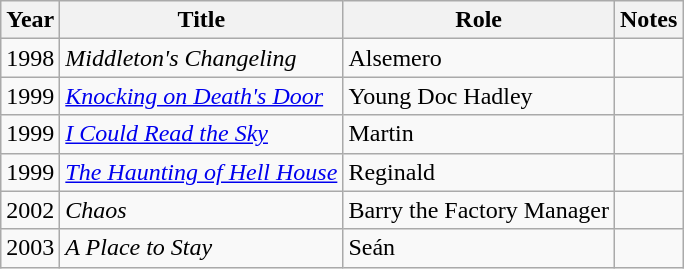<table class="wikitable sortable">
<tr>
<th>Year</th>
<th>Title</th>
<th>Role</th>
<th>Notes</th>
</tr>
<tr>
<td>1998</td>
<td><em>Middleton's Changeling</em></td>
<td>Alsemero</td>
<td></td>
</tr>
<tr>
<td>1999</td>
<td><em><a href='#'>Knocking on Death's Door</a></em></td>
<td>Young Doc Hadley</td>
<td></td>
</tr>
<tr>
<td>1999</td>
<td><em><a href='#'>I Could Read the Sky</a></em></td>
<td>Martin</td>
<td></td>
</tr>
<tr>
<td>1999</td>
<td><em><a href='#'>The Haunting of Hell House</a></em></td>
<td>Reginald</td>
<td></td>
</tr>
<tr>
<td>2002</td>
<td><em>Chaos</em></td>
<td>Barry the Factory Manager</td>
<td></td>
</tr>
<tr>
<td>2003</td>
<td><em>A Place to Stay</em></td>
<td>Seán</td>
<td></td>
</tr>
</table>
